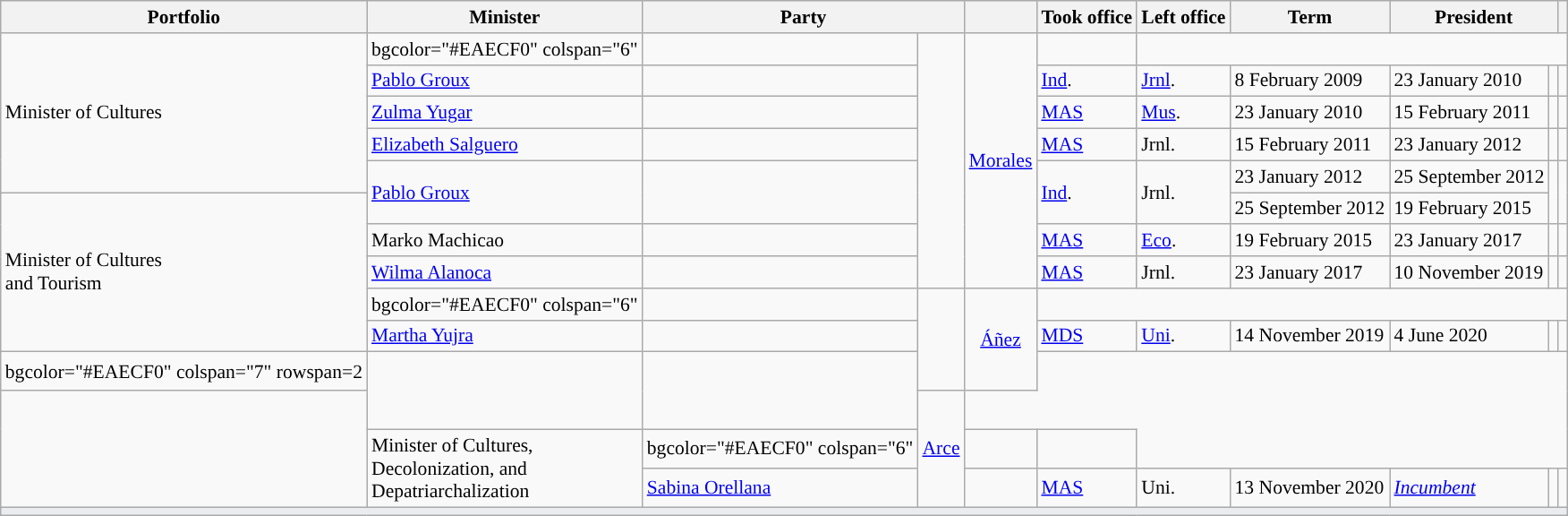<table class="wikitable" style="font-size: 90%;">
<tr>
<th>Portfolio</th>
<th>Minister</th>
<th colspan="2">Party</th>
<th></th>
<th>Took office</th>
<th>Left office</th>
<th>Term</th>
<th colspan=2>President</th>
<th></th>
</tr>
<tr>
<td rowspan=5>Minister of Cultures</td>
<td>bgcolor="#EAECF0" colspan="6" </td>
<td></td>
<td rowspan=8 style="background-color: "></td>
<td rowspan=8 style="text-align:center;"><a href='#'>Morales</a></td>
<td></td>
</tr>
<tr>
<td><a href='#'>Pablo Groux</a></td>
<td style="background-color:"></td>
<td><a href='#'>Ind</a>.</td>
<td><a href='#'>Jrnl</a>.</td>
<td>8 February 2009</td>
<td>23 January 2010</td>
<td></td>
<td></td>
</tr>
<tr>
<td><a href='#'>Zulma Yugar</a></td>
<td style="background-color: "></td>
<td><a href='#'>MAS</a></td>
<td><a href='#'>Mus</a>.</td>
<td>23 January 2010</td>
<td>15 February 2011</td>
<td></td>
<td></td>
</tr>
<tr>
<td><a href='#'>Elizabeth Salguero</a></td>
<td style="background-color: "></td>
<td><a href='#'>MAS</a></td>
<td>Jrnl.</td>
<td>15 February 2011</td>
<td>23 January 2012</td>
<td></td>
<td></td>
</tr>
<tr>
<td rowspan=2><a href='#'>Pablo Groux</a></td>
<td rowspan=2 style="background-color:"></td>
<td rowspan=2><a href='#'>Ind</a>.</td>
<td rowspan=2>Jrnl.</td>
<td>23 January 2012</td>
<td>25 September 2012</td>
<td rowspan=2></td>
<td rowspan=2></td>
</tr>
<tr>
<td rowspan=5>Minister of Cultures<br>and Tourism</td>
<td>25 September 2012</td>
<td>19 February 2015</td>
</tr>
<tr>
<td>Marko Machicao</td>
<td style="background-color: "></td>
<td><a href='#'>MAS</a></td>
<td><a href='#'>Eco</a>.</td>
<td>19 February 2015</td>
<td>23 January 2017</td>
<td></td>
<td></td>
</tr>
<tr>
<td><a href='#'>Wilma Alanoca</a></td>
<td style="background-color: "></td>
<td><a href='#'>MAS</a></td>
<td>Jrnl.</td>
<td>23 January 2017</td>
<td>10 November 2019</td>
<td></td>
<td></td>
</tr>
<tr>
<td>bgcolor="#EAECF0" colspan="6" </td>
<td></td>
<td rowspan=3 style="background-color: "></td>
<td rowspan=3 style="text-align:center;"><a href='#'>Áñez</a></td>
</tr>
<tr>
<td><a href='#'>Martha Yujra</a></td>
<td style="background-color: "></td>
<td><a href='#'>MDS</a></td>
<td><a href='#'>Uni</a>.</td>
<td>14 November 2019</td>
<td>4 June 2020</td>
<td></td>
<td></td>
</tr>
<tr style="height:2em;">
<td>bgcolor="#EAECF0" colspan="7" rowspan=2 </td>
<td rowspan=2></td>
<td rowspan=2></td>
</tr>
<tr style="height:2em;">
<td rowspan=3 style="background-color: "></td>
<td rowspan=3 style="text-align:center;"><a href='#'>Arce</a></td>
</tr>
<tr>
<td rowspan=2>Minister of Cultures,<br>Decolonization, and<br>Depatriarchalization</td>
<td>bgcolor="#EAECF0" colspan="6" </td>
<td></td>
<td></td>
</tr>
<tr>
<td><a href='#'>Sabina Orellana</a></td>
<td style="background-color: "></td>
<td><a href='#'>MAS</a></td>
<td>Uni.</td>
<td>13 November 2020</td>
<td><em><a href='#'>Incumbent</a></em></td>
<td></td>
<td></td>
</tr>
<tr>
<td bgcolor="#EAECF0" colspan="11"></td>
</tr>
</table>
